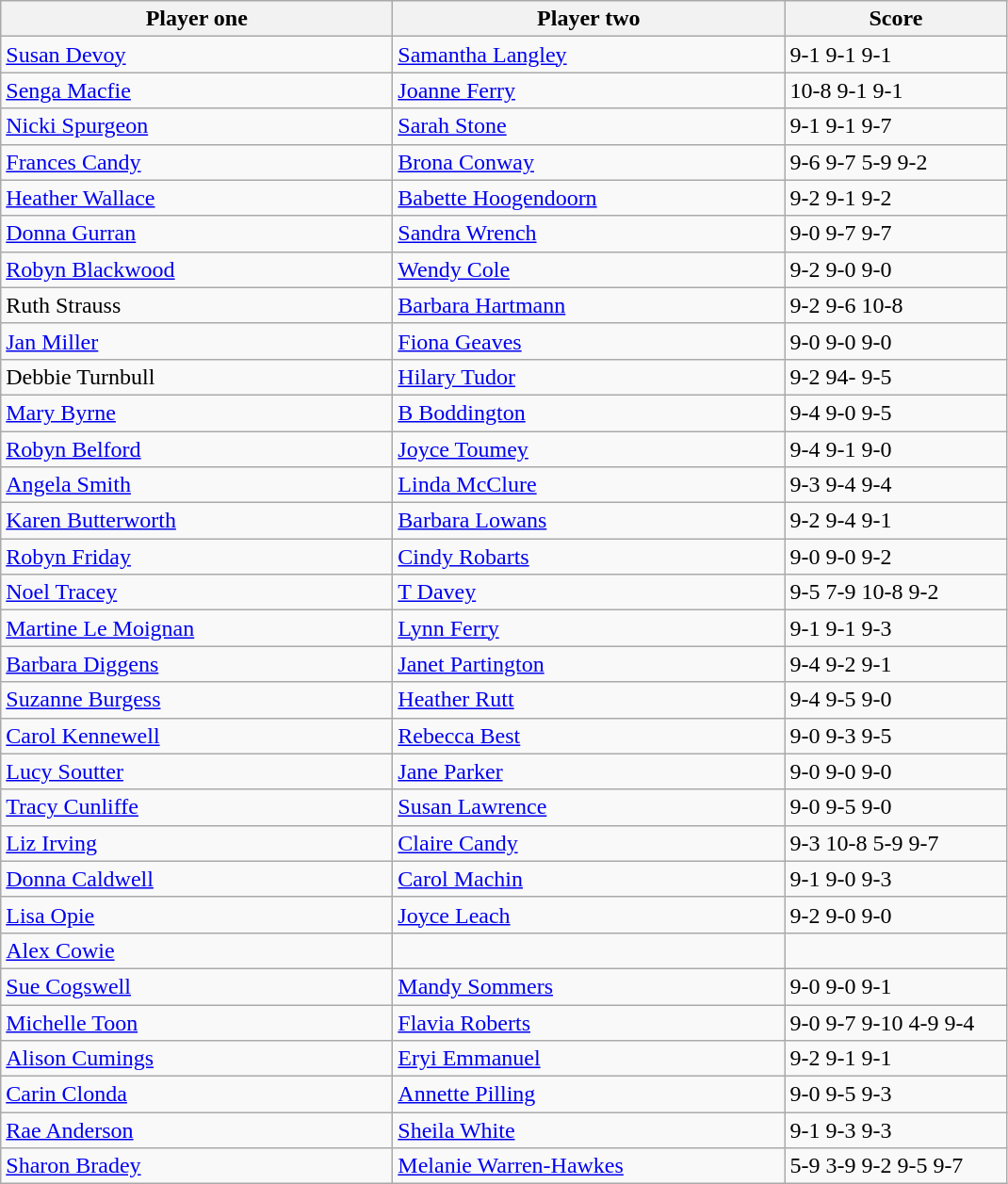<table class="wikitable">
<tr>
<th width=270>Player one</th>
<th width=270>Player two</th>
<th width=150>Score</th>
</tr>
<tr>
<td> <a href='#'>Susan Devoy</a></td>
<td> <a href='#'>Samantha Langley</a></td>
<td>9-1 9-1 9-1</td>
</tr>
<tr>
<td> <a href='#'>Senga Macfie</a></td>
<td> <a href='#'>Joanne Ferry</a></td>
<td>10-8 9-1 9-1</td>
</tr>
<tr>
<td> <a href='#'>Nicki Spurgeon</a></td>
<td> <a href='#'>Sarah Stone</a></td>
<td>9-1 9-1 9-7</td>
</tr>
<tr>
<td> <a href='#'>Frances Candy</a></td>
<td> <a href='#'>Brona Conway</a></td>
<td>9-6 9-7 5-9 9-2</td>
</tr>
<tr>
<td> <a href='#'>Heather Wallace</a></td>
<td> <a href='#'>Babette Hoogendoorn</a></td>
<td>9-2 9-1 9-2</td>
</tr>
<tr>
<td> <a href='#'>Donna Gurran</a></td>
<td> <a href='#'>Sandra Wrench</a></td>
<td>9-0 9-7 9-7</td>
</tr>
<tr>
<td> <a href='#'>Robyn Blackwood</a></td>
<td> <a href='#'>Wendy Cole</a></td>
<td>9-2 9-0 9-0</td>
</tr>
<tr>
<td> Ruth Strauss</td>
<td> <a href='#'>Barbara Hartmann</a></td>
<td>9-2 9-6 10-8</td>
</tr>
<tr>
<td> <a href='#'>Jan Miller</a></td>
<td> <a href='#'>Fiona Geaves</a></td>
<td>9-0 9-0 9-0</td>
</tr>
<tr>
<td> Debbie Turnbull</td>
<td> <a href='#'>Hilary Tudor</a></td>
<td>9-2 94- 9-5</td>
</tr>
<tr>
<td> <a href='#'>Mary Byrne</a></td>
<td> <a href='#'>B Boddington</a></td>
<td>9-4 9-0 9-5</td>
</tr>
<tr>
<td> <a href='#'>Robyn Belford</a></td>
<td> <a href='#'>Joyce Toumey</a></td>
<td>9-4 9-1 9-0</td>
</tr>
<tr>
<td> <a href='#'>Angela Smith</a></td>
<td> <a href='#'>Linda McClure</a></td>
<td>9-3 9-4 9-4</td>
</tr>
<tr>
<td> <a href='#'>Karen Butterworth</a></td>
<td> <a href='#'>Barbara Lowans</a></td>
<td>9-2 9-4 9-1</td>
</tr>
<tr>
<td> <a href='#'>Robyn Friday</a></td>
<td> <a href='#'>Cindy Robarts</a></td>
<td>9-0 9-0 9-2</td>
</tr>
<tr>
<td> <a href='#'>Noel Tracey</a></td>
<td> <a href='#'>T Davey</a></td>
<td>9-5 7-9 10-8 9-2</td>
</tr>
<tr>
<td> <a href='#'>Martine Le Moignan</a></td>
<td> <a href='#'>Lynn Ferry</a></td>
<td>9-1 9-1 9-3</td>
</tr>
<tr>
<td> <a href='#'>Barbara Diggens</a></td>
<td> <a href='#'>Janet Partington</a></td>
<td>9-4 9-2 9-1</td>
</tr>
<tr>
<td> <a href='#'>Suzanne Burgess</a></td>
<td> <a href='#'>Heather Rutt</a></td>
<td>9-4 9-5 9-0</td>
</tr>
<tr>
<td> <a href='#'>Carol Kennewell</a></td>
<td> <a href='#'>Rebecca Best</a></td>
<td>9-0 9-3 9-5</td>
</tr>
<tr>
<td> <a href='#'>Lucy Soutter</a></td>
<td> <a href='#'>Jane Parker</a></td>
<td>9-0 9-0 9-0</td>
</tr>
<tr>
<td> <a href='#'>Tracy Cunliffe</a></td>
<td> <a href='#'>Susan Lawrence</a></td>
<td>9-0 9-5 9-0</td>
</tr>
<tr>
<td> <a href='#'>Liz Irving</a></td>
<td> <a href='#'>Claire Candy</a></td>
<td>9-3 10-8 5-9 9-7</td>
</tr>
<tr>
<td> <a href='#'>Donna Caldwell</a></td>
<td> <a href='#'>Carol Machin</a></td>
<td>9-1 9-0 9-3</td>
</tr>
<tr>
<td> <a href='#'>Lisa Opie</a></td>
<td> <a href='#'>Joyce Leach</a></td>
<td>9-2 9-0 9-0</td>
</tr>
<tr>
<td> <a href='#'>Alex Cowie</a></td>
<td></td>
<td></td>
</tr>
<tr>
<td> <a href='#'>Sue Cogswell</a></td>
<td> <a href='#'>Mandy Sommers</a></td>
<td>9-0 9-0 9-1</td>
</tr>
<tr>
<td> <a href='#'>Michelle Toon</a></td>
<td> <a href='#'>Flavia Roberts</a></td>
<td>9-0 9-7 9-10 4-9 9-4</td>
</tr>
<tr>
<td> <a href='#'>Alison Cumings</a></td>
<td> <a href='#'>Eryi Emmanuel</a></td>
<td>9-2 9-1 9-1</td>
</tr>
<tr>
<td> <a href='#'>Carin Clonda</a></td>
<td> <a href='#'>Annette Pilling</a></td>
<td>9-0 9-5 9-3</td>
</tr>
<tr>
<td> <a href='#'>Rae Anderson</a></td>
<td> <a href='#'>Sheila White</a></td>
<td>9-1 9-3 9-3</td>
</tr>
<tr>
<td> <a href='#'>Sharon Bradey</a></td>
<td> <a href='#'>Melanie Warren-Hawkes</a></td>
<td>5-9 3-9 9-2 9-5 9-7</td>
</tr>
</table>
